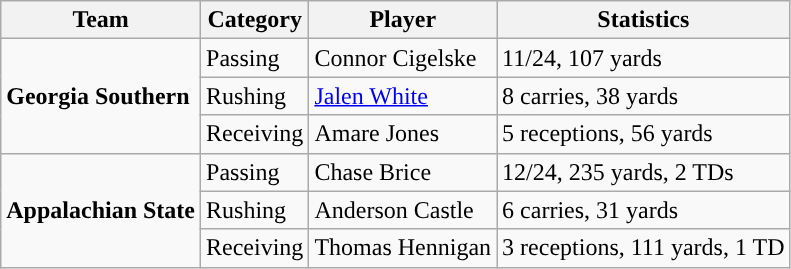<table class="wikitable" style="float: left;">
<tr>
<th>Team</th>
<th>Category</th>
<th>Player</th>
<th>Statistics</th>
</tr>
<tr>
<td rowspan=3><strong>Georgia Southern</strong></td>
<td>Passing</td>
<td>Connor Cigelske</td>
<td>11/24, 107 yards</td>
</tr>
<tr>
<td>Rushing</td>
<td><a href='#'>Jalen White</a></td>
<td>8 carries, 38 yards</td>
</tr>
<tr>
<td>Receiving</td>
<td>Amare Jones</td>
<td>5 receptions, 56 yards</td>
</tr>
<tr>
<td rowspan=3><strong>Appalachian State</strong></td>
<td>Passing</td>
<td>Chase Brice</td>
<td>12/24, 235 yards, 2 TDs</td>
</tr>
<tr>
<td>Rushing</td>
<td>Anderson Castle</td>
<td>6 carries, 31 yards</td>
</tr>
<tr>
<td>Receiving</td>
<td>Thomas Hennigan</td>
<td>3 receptions, 111 yards, 1 TD</td>
</tr>
</table>
